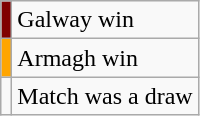<table class="wikitable">
<tr>
<td style="background-color:maroon"></td>
<td>Galway win</td>
</tr>
<tr>
<td style="background-color:orange"></td>
<td>Armagh win</td>
</tr>
<tr>
<td></td>
<td>Match was a draw</td>
</tr>
</table>
